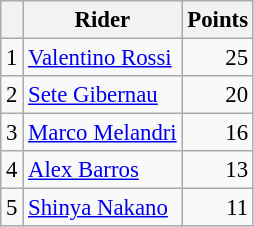<table class="wikitable" style="font-size: 95%;">
<tr>
<th></th>
<th>Rider</th>
<th>Points</th>
</tr>
<tr>
<td align=center>1</td>
<td> <a href='#'>Valentino Rossi</a></td>
<td align=right>25</td>
</tr>
<tr>
<td align=center>2</td>
<td> <a href='#'>Sete Gibernau</a></td>
<td align=right>20</td>
</tr>
<tr>
<td align=center>3</td>
<td> <a href='#'>Marco Melandri</a></td>
<td align=right>16</td>
</tr>
<tr>
<td align=center>4</td>
<td> <a href='#'>Alex Barros</a></td>
<td align=right>13</td>
</tr>
<tr>
<td align=center>5</td>
<td> <a href='#'>Shinya Nakano</a></td>
<td align=right>11</td>
</tr>
</table>
